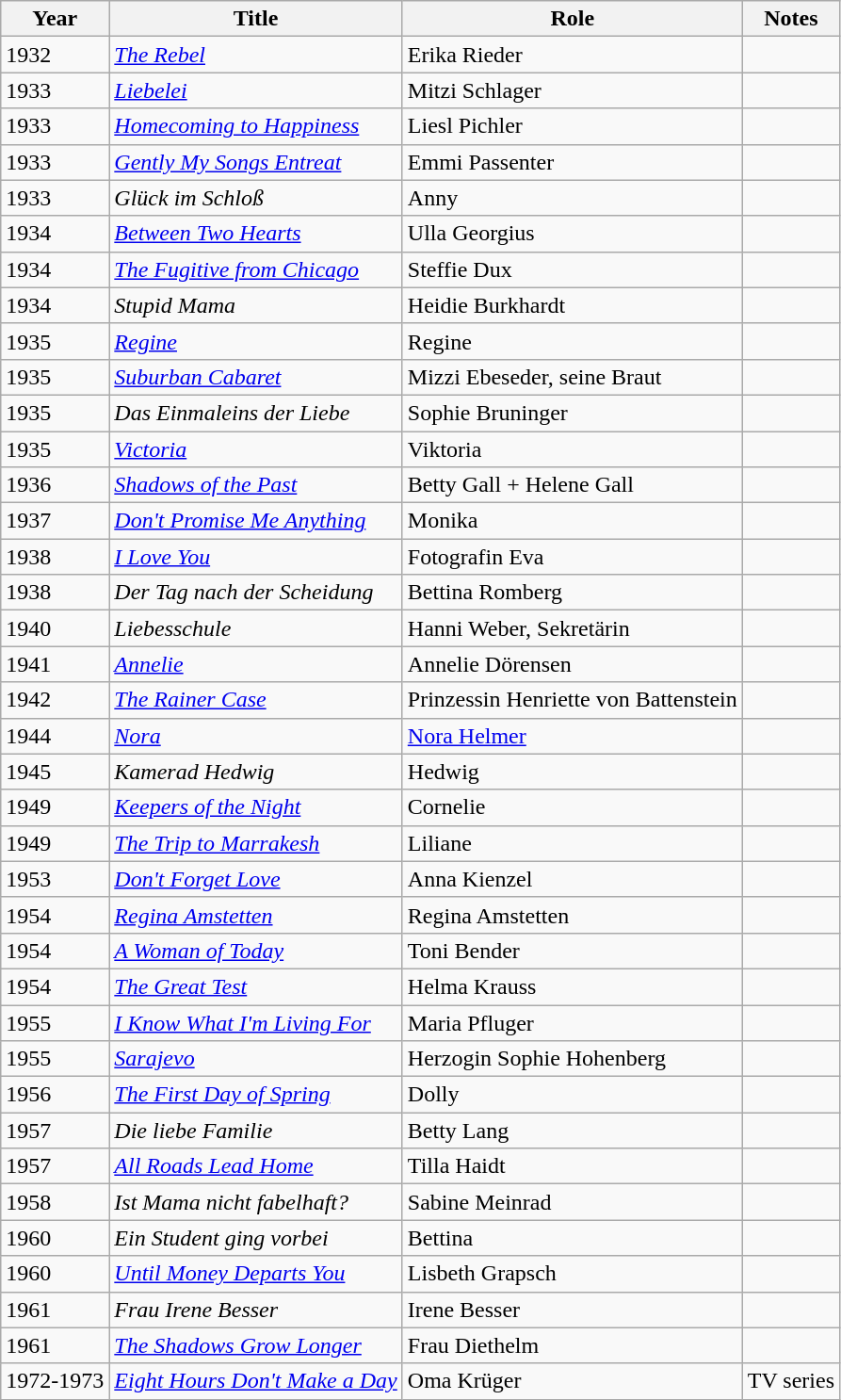<table class="wikitable">
<tr>
<th>Year</th>
<th>Title</th>
<th>Role</th>
<th>Notes</th>
</tr>
<tr>
<td>1932</td>
<td><em><a href='#'>The Rebel</a></em></td>
<td>Erika Rieder</td>
<td></td>
</tr>
<tr>
<td>1933</td>
<td><em><a href='#'>Liebelei</a></em></td>
<td>Mitzi Schlager</td>
<td></td>
</tr>
<tr>
<td>1933</td>
<td><em><a href='#'>Homecoming to Happiness</a></em></td>
<td>Liesl Pichler</td>
<td></td>
</tr>
<tr>
<td>1933</td>
<td><em><a href='#'>Gently My Songs Entreat</a></em></td>
<td>Emmi Passenter</td>
<td></td>
</tr>
<tr>
<td>1933</td>
<td><em>Glück im Schloß</em></td>
<td>Anny</td>
<td></td>
</tr>
<tr>
<td>1934</td>
<td><em><a href='#'>Between Two Hearts</a></em></td>
<td>Ulla Georgius</td>
<td></td>
</tr>
<tr>
<td>1934</td>
<td><em><a href='#'>The Fugitive from Chicago</a></em></td>
<td>Steffie Dux</td>
<td></td>
</tr>
<tr>
<td>1934</td>
<td><em>Stupid Mama</em></td>
<td>Heidie Burkhardt</td>
<td></td>
</tr>
<tr>
<td>1935</td>
<td><em><a href='#'>Regine</a></em></td>
<td>Regine</td>
<td></td>
</tr>
<tr>
<td>1935</td>
<td><em><a href='#'>Suburban Cabaret</a></em></td>
<td>Mizzi Ebeseder, seine Braut</td>
<td></td>
</tr>
<tr>
<td>1935</td>
<td><em>Das Einmaleins der Liebe</em></td>
<td>Sophie Bruninger</td>
<td></td>
</tr>
<tr>
<td>1935</td>
<td><em><a href='#'>Victoria</a></em></td>
<td>Viktoria</td>
<td></td>
</tr>
<tr>
<td>1936</td>
<td><em><a href='#'>Shadows of the Past</a></em></td>
<td>Betty Gall + Helene Gall</td>
<td></td>
</tr>
<tr>
<td>1937</td>
<td><em><a href='#'>Don't Promise Me Anything</a></em></td>
<td>Monika</td>
<td></td>
</tr>
<tr>
<td>1938</td>
<td><em><a href='#'>I Love You</a></em></td>
<td>Fotografin Eva</td>
<td></td>
</tr>
<tr>
<td>1938</td>
<td><em>Der Tag nach der Scheidung</em></td>
<td>Bettina Romberg</td>
<td></td>
</tr>
<tr>
<td>1940</td>
<td><em>Liebesschule</em></td>
<td>Hanni Weber, Sekretärin</td>
<td></td>
</tr>
<tr>
<td>1941</td>
<td><em><a href='#'>Annelie</a></em></td>
<td>Annelie Dörensen</td>
<td></td>
</tr>
<tr>
<td>1942</td>
<td><em><a href='#'>The Rainer Case</a></em></td>
<td>Prinzessin Henriette von Battenstein</td>
<td></td>
</tr>
<tr>
<td>1944</td>
<td><em><a href='#'>Nora</a></em></td>
<td><a href='#'>Nora Helmer</a></td>
<td></td>
</tr>
<tr>
<td>1945</td>
<td><em>Kamerad Hedwig</em></td>
<td>Hedwig</td>
<td></td>
</tr>
<tr>
<td>1949</td>
<td><em><a href='#'>Keepers of the Night</a></em></td>
<td>Cornelie</td>
<td></td>
</tr>
<tr>
<td>1949</td>
<td><em><a href='#'>The Trip to Marrakesh</a></em></td>
<td>Liliane</td>
<td></td>
</tr>
<tr>
<td>1953</td>
<td><em><a href='#'>Don't Forget Love</a></em></td>
<td>Anna Kienzel</td>
<td></td>
</tr>
<tr>
<td>1954</td>
<td><em><a href='#'>Regina Amstetten</a></em></td>
<td>Regina Amstetten</td>
<td></td>
</tr>
<tr>
<td>1954</td>
<td><em><a href='#'>A Woman of Today</a></em></td>
<td>Toni Bender</td>
<td></td>
</tr>
<tr>
<td>1954</td>
<td><em><a href='#'>The Great Test</a></em></td>
<td>Helma Krauss</td>
<td></td>
</tr>
<tr>
<td>1955</td>
<td><em><a href='#'>I Know What I'm Living For</a></em></td>
<td>Maria Pfluger</td>
<td></td>
</tr>
<tr>
<td>1955</td>
<td><em><a href='#'>Sarajevo</a></em></td>
<td>Herzogin Sophie Hohenberg</td>
<td></td>
</tr>
<tr>
<td>1956</td>
<td><em><a href='#'>The First Day of Spring</a></em></td>
<td>Dolly</td>
<td></td>
</tr>
<tr>
<td>1957</td>
<td><em>Die liebe Familie</em></td>
<td>Betty Lang</td>
<td></td>
</tr>
<tr>
<td>1957</td>
<td><em><a href='#'>All Roads Lead Home</a></em></td>
<td>Tilla Haidt</td>
<td></td>
</tr>
<tr>
<td>1958</td>
<td><em>Ist Mama nicht fabelhaft?</em></td>
<td>Sabine Meinrad</td>
<td></td>
</tr>
<tr>
<td>1960</td>
<td><em>Ein Student ging vorbei</em></td>
<td>Bettina</td>
<td></td>
</tr>
<tr>
<td>1960</td>
<td><em><a href='#'>Until Money Departs You</a></em></td>
<td>Lisbeth Grapsch</td>
<td></td>
</tr>
<tr>
<td>1961</td>
<td><em>Frau Irene Besser</em></td>
<td>Irene Besser</td>
<td></td>
</tr>
<tr>
<td>1961</td>
<td><em><a href='#'>The Shadows Grow Longer</a></em></td>
<td>Frau Diethelm</td>
<td></td>
</tr>
<tr>
<td>1972-1973</td>
<td><em><a href='#'>Eight Hours Don't Make a Day</a></em></td>
<td>Oma Krüger</td>
<td>TV series</td>
</tr>
</table>
